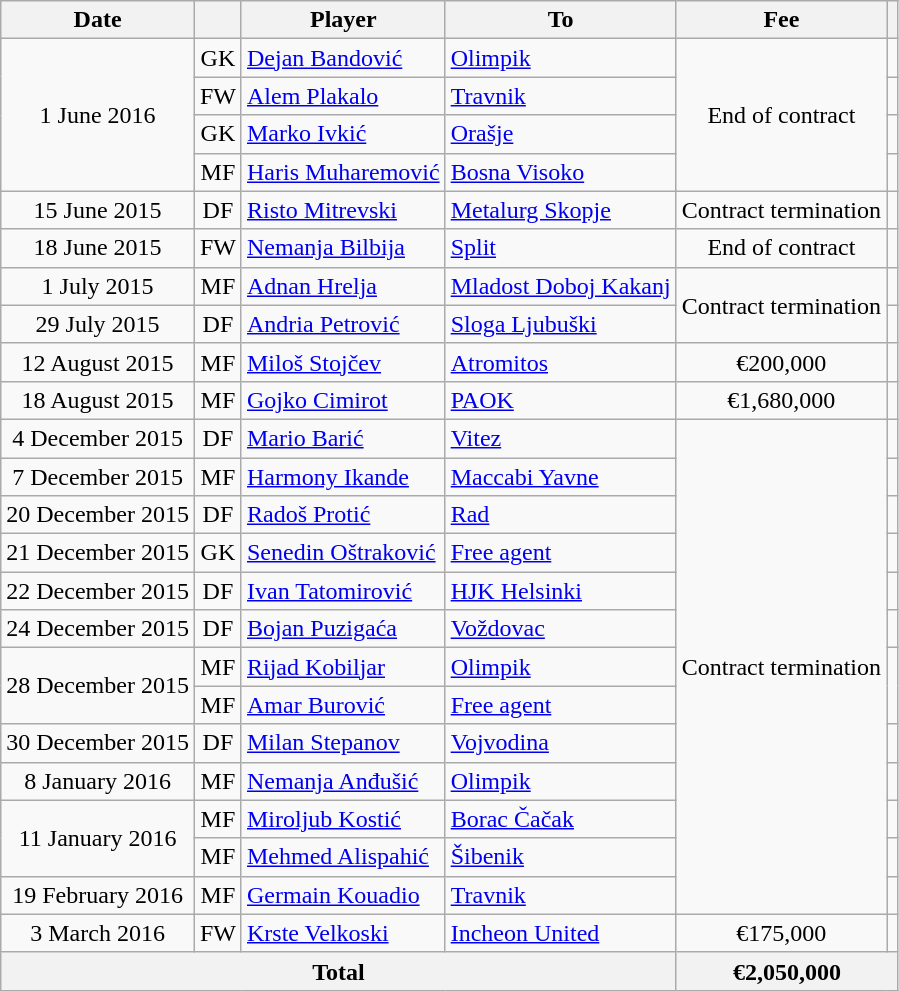<table class="wikitable" style="text-align:center;">
<tr>
<th>Date</th>
<th></th>
<th>Player</th>
<th>To</th>
<th>Fee</th>
<th></th>
</tr>
<tr>
<td rowspan=4>1 June 2016</td>
<td>GK</td>
<td style="text-align:left"> <a href='#'>Dejan Bandović</a></td>
<td style="text-align:left"> <a href='#'>Olimpik</a></td>
<td rowspan=4>End of contract</td>
<td></td>
</tr>
<tr>
<td>FW</td>
<td style="text-align:left"> <a href='#'>Alem Plakalo</a></td>
<td style="text-align:left"> <a href='#'>Travnik</a></td>
<td></td>
</tr>
<tr>
<td>GK</td>
<td style="text-align:left"> <a href='#'>Marko Ivkić</a></td>
<td style="text-align:left"> <a href='#'>Orašje</a></td>
<td></td>
</tr>
<tr>
<td>MF</td>
<td style="text-align:left"> <a href='#'>Haris Muharemović</a></td>
<td style="text-align:left"> <a href='#'>Bosna Visoko</a></td>
<td></td>
</tr>
<tr>
<td>15 June 2015</td>
<td>DF</td>
<td style="text-align:left"> <a href='#'>Risto Mitrevski</a></td>
<td style="text-align:left"> <a href='#'>Metalurg Skopje</a></td>
<td>Contract termination</td>
<td></td>
</tr>
<tr>
<td>18 June 2015</td>
<td>FW</td>
<td style="text-align:left"> <a href='#'>Nemanja Bilbija</a></td>
<td style="text-align:left"> <a href='#'>Split</a></td>
<td>End of contract</td>
<td></td>
</tr>
<tr>
<td>1 July 2015</td>
<td>MF</td>
<td style="text-align:left"> <a href='#'>Adnan Hrelja</a></td>
<td style="text-align:left"> <a href='#'>Mladost Doboj Kakanj</a></td>
<td rowspan=2>Contract termination</td>
<td></td>
</tr>
<tr>
<td>29 July 2015</td>
<td>DF</td>
<td style="text-align:left"> <a href='#'>Andria Petrović</a></td>
<td style="text-align:left"> <a href='#'>Sloga Ljubuški</a></td>
<td></td>
</tr>
<tr>
<td>12 August 2015</td>
<td>MF</td>
<td style="text-align:left"> <a href='#'>Miloš Stojčev</a></td>
<td style="text-align:left"> <a href='#'>Atromitos</a></td>
<td>€200,000</td>
<td></td>
</tr>
<tr>
<td>18 August 2015</td>
<td>MF</td>
<td style="text-align:left"> <a href='#'>Gojko Cimirot</a></td>
<td style="text-align:left"> <a href='#'>PAOK</a></td>
<td>€1,680,000</td>
<td></td>
</tr>
<tr>
<td>4 December 2015</td>
<td>DF</td>
<td style="text-align:left"> <a href='#'>Mario Barić</a></td>
<td style="text-align:left"> <a href='#'>Vitez</a></td>
<td rowspan=13>Contract termination</td>
<td></td>
</tr>
<tr>
<td>7 December 2015</td>
<td>MF</td>
<td style="text-align:left"> <a href='#'>Harmony Ikande</a></td>
<td style="text-align:left"> <a href='#'>Maccabi Yavne</a></td>
<td></td>
</tr>
<tr>
<td>20 December 2015</td>
<td>DF</td>
<td style="text-align:left"> <a href='#'>Radoš Protić</a></td>
<td style="text-align:left"> <a href='#'>Rad</a></td>
<td></td>
</tr>
<tr>
<td>21 December 2015</td>
<td>GK</td>
<td style="text-align:left"> <a href='#'>Senedin Oštraković</a></td>
<td style="text-align:left"><a href='#'>Free agent</a></td>
<td></td>
</tr>
<tr>
<td>22 December 2015</td>
<td>DF</td>
<td style="text-align:left"> <a href='#'>Ivan Tatomirović</a></td>
<td style="text-align:left"> <a href='#'>HJK Helsinki</a></td>
<td></td>
</tr>
<tr>
<td>24 December 2015</td>
<td>DF</td>
<td style="text-align:left"> <a href='#'>Bojan Puzigaća</a></td>
<td style="text-align:left"> <a href='#'>Voždovac</a></td>
<td></td>
</tr>
<tr>
<td rowspan=2>28 December 2015</td>
<td>MF</td>
<td style="text-align:left"> <a href='#'>Rijad Kobiljar</a></td>
<td style="text-align:left"> <a href='#'>Olimpik</a></td>
<td rowspan=2></td>
</tr>
<tr>
<td>MF</td>
<td style="text-align:left"> <a href='#'>Amar Burović</a></td>
<td style="text-align:left"><a href='#'>Free agent</a></td>
</tr>
<tr>
<td>30 December 2015</td>
<td>DF</td>
<td style="text-align:left"> <a href='#'>Milan Stepanov</a></td>
<td style="text-align:left"> <a href='#'>Vojvodina</a></td>
<td></td>
</tr>
<tr>
<td>8 January 2016</td>
<td>MF</td>
<td style="text-align:left"> <a href='#'>Nemanja Anđušić</a></td>
<td style="text-align:left"> <a href='#'>Olimpik</a></td>
<td></td>
</tr>
<tr>
<td rowspan=2>11 January 2016</td>
<td>MF</td>
<td style="text-align:left"> <a href='#'>Miroljub Kostić</a></td>
<td style="text-align:left"> <a href='#'>Borac Čačak</a></td>
<td></td>
</tr>
<tr>
<td>MF</td>
<td style="text-align:left"> <a href='#'>Mehmed Alispahić</a></td>
<td style="text-align:left"> <a href='#'>Šibenik</a></td>
<td></td>
</tr>
<tr>
<td>19 February 2016</td>
<td>MF</td>
<td style="text-align:left"> <a href='#'>Germain Kouadio</a></td>
<td style="text-align:left"> <a href='#'>Travnik</a></td>
<td></td>
</tr>
<tr>
<td>3 March 2016</td>
<td>FW</td>
<td style="text-align:left"> <a href='#'>Krste Velkoski</a></td>
<td style="text-align:left"> <a href='#'>Incheon United</a></td>
<td>€175,000</td>
<td></td>
</tr>
<tr>
<th colspan=4>Total</th>
<th colspan=2>€2,050,000</th>
</tr>
</table>
